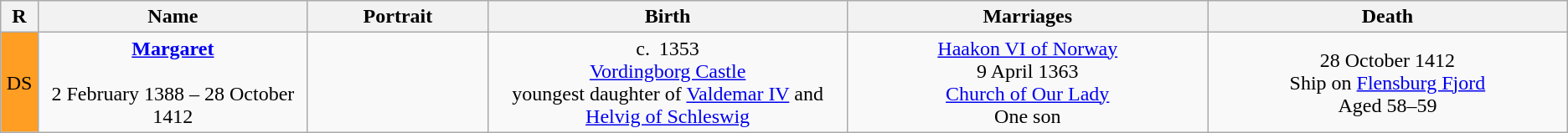<table style="text-align:center" class="wikitable">
<tr>
<th width=1%>R</th>
<th width=15%>Name</th>
<th width=10%>Portrait</th>
<th width=20%>Birth</th>
<th width=20%>Marriages</th>
<th width=20%>Death</th>
</tr>
<tr>
<td style="background-color:#FF9E23; text-align:center">DS</td>
<td><strong><a href='#'>Margaret</a></strong><br><br>2 February 1388 – 28 October 1412<br></td>
<td></td>
<td>c.  1353<br><a href='#'>Vordingborg Castle</a><br>youngest daughter of <a href='#'>Valdemar IV</a> and <a href='#'>Helvig of Schleswig</a></td>
<td><a href='#'>Haakon VI of Norway</a><br>9 April 1363<br><a href='#'>Church of Our Lady</a><br>One son</td>
<td>28 October 1412<br>Ship on <a href='#'>Flensburg Fjord</a><br>Aged 58–59</td>
</tr>
</table>
